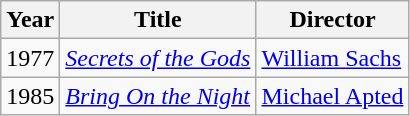<table class="wikitable">
<tr>
<th>Year</th>
<th>Title</th>
<th>Director</th>
</tr>
<tr>
<td>1977</td>
<td><em><a href='#'>Secrets of the Gods</a></em></td>
<td><a href='#'>William Sachs</a></td>
</tr>
<tr>
<td>1985</td>
<td><em><a href='#'>Bring On the Night</a></em></td>
<td><a href='#'>Michael Apted</a></td>
</tr>
</table>
